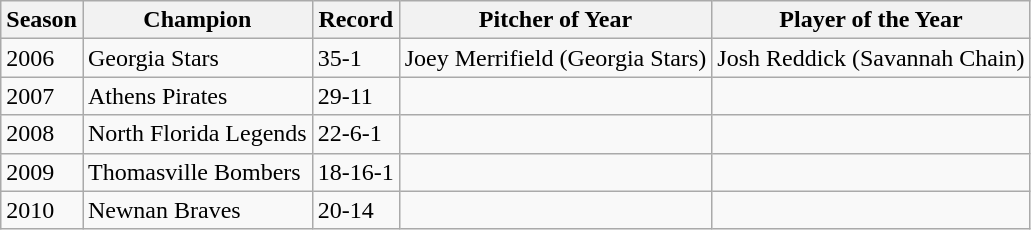<table class="wikitable">
<tr>
<th>Season</th>
<th>Champion</th>
<th>Record</th>
<th>Pitcher of Year</th>
<th>Player of the Year</th>
</tr>
<tr>
<td>2006</td>
<td>Georgia Stars</td>
<td>35-1</td>
<td>Joey Merrifield (Georgia Stars)</td>
<td>Josh Reddick (Savannah Chain)</td>
</tr>
<tr>
<td>2007</td>
<td>Athens Pirates</td>
<td>29-11</td>
<td></td>
<td></td>
</tr>
<tr>
<td>2008</td>
<td>North Florida Legends</td>
<td>22-6-1</td>
<td></td>
<td></td>
</tr>
<tr>
<td>2009</td>
<td>Thomasville Bombers</td>
<td>18-16-1</td>
<td></td>
<td></td>
</tr>
<tr>
<td>2010</td>
<td>Newnan Braves</td>
<td>20-14</td>
<td></td>
<td></td>
</tr>
</table>
